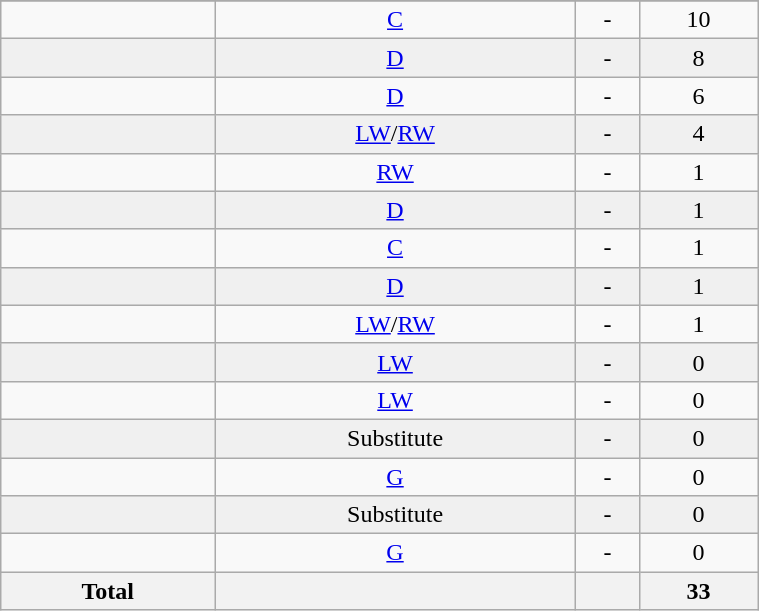<table class="wikitable sortable" width ="40%">
<tr align="center">
</tr>
<tr align="center" bgcolor="">
<td></td>
<td><a href='#'>C</a></td>
<td>-</td>
<td>10</td>
</tr>
<tr align="center" bgcolor="f0f0f0">
<td></td>
<td><a href='#'>D</a></td>
<td>-</td>
<td>8</td>
</tr>
<tr align="center" bgcolor="">
<td></td>
<td><a href='#'>D</a></td>
<td>-</td>
<td>6</td>
</tr>
<tr align="center" bgcolor="f0f0f0">
<td></td>
<td><a href='#'>LW</a>/<a href='#'>RW</a></td>
<td>-</td>
<td>4</td>
</tr>
<tr align="center" bgcolor="">
<td></td>
<td><a href='#'>RW</a></td>
<td>-</td>
<td>1</td>
</tr>
<tr align="center" bgcolor="f0f0f0">
<td></td>
<td><a href='#'>D</a></td>
<td>-</td>
<td>1</td>
</tr>
<tr align="center" bgcolor="">
<td></td>
<td><a href='#'>C</a></td>
<td>-</td>
<td>1</td>
</tr>
<tr align="center" bgcolor="f0f0f0">
<td></td>
<td><a href='#'>D</a></td>
<td>-</td>
<td>1</td>
</tr>
<tr align="center" bgcolor="">
<td></td>
<td><a href='#'>LW</a>/<a href='#'>RW</a></td>
<td>-</td>
<td>1</td>
</tr>
<tr align="center" bgcolor="f0f0f0">
<td></td>
<td><a href='#'>LW</a></td>
<td>-</td>
<td>0</td>
</tr>
<tr align="center" bgcolor="">
<td></td>
<td><a href='#'>LW</a></td>
<td>-</td>
<td>0</td>
</tr>
<tr align="center" bgcolor="f0f0f0">
<td></td>
<td>Substitute</td>
<td>-</td>
<td>0</td>
</tr>
<tr align="center" bgcolor="">
<td></td>
<td><a href='#'>G</a></td>
<td>-</td>
<td>0</td>
</tr>
<tr align="center" bgcolor="f0f0f0">
<td></td>
<td>Substitute</td>
<td>-</td>
<td>0</td>
</tr>
<tr align="center" bgcolor="">
<td></td>
<td><a href='#'>G</a></td>
<td>-</td>
<td>0</td>
</tr>
<tr>
<th>Total</th>
<th></th>
<th></th>
<th>33</th>
</tr>
</table>
